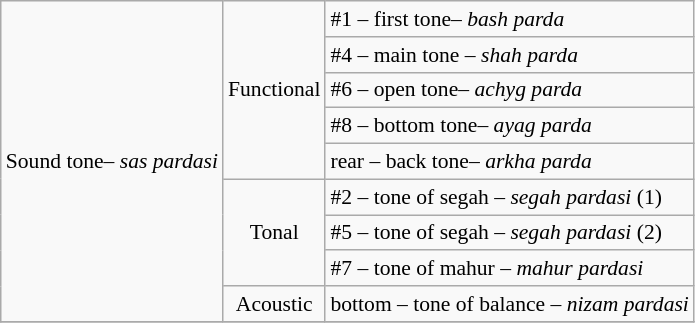<table class="wikitable" style="font-size:90%">
<tr>
<td rowspan="9" align="center">Sound tone– <em>sas pardasi</em></td>
<td rowspan="5" align="center">Functional</td>
<td>#1 – first tone– <em>bash parda</em></td>
</tr>
<tr>
<td>#4 – main tone – <em>shah parda</em></td>
</tr>
<tr>
<td>#6 – open tone– <em>achyg parda</em></td>
</tr>
<tr>
<td>#8 – bottom tone– <em>ayag parda</em></td>
</tr>
<tr>
<td>rear – back tone– <em>arkha parda</em></td>
</tr>
<tr>
<td rowspan="3" align="center">Tonal</td>
<td>#2 – tone of segah – <em>segah pardasi</em> (1)</td>
</tr>
<tr>
<td>#5 – tone of segah – <em>segah pardasi</em> (2)</td>
</tr>
<tr>
<td>#7 – tone of mahur – <em>mahur pardasi</em></td>
</tr>
<tr>
<td rowspan="1" align="center">Acoustic</td>
<td>bottom – tone of balance – <em>nizam pardasi</em></td>
</tr>
<tr>
</tr>
</table>
